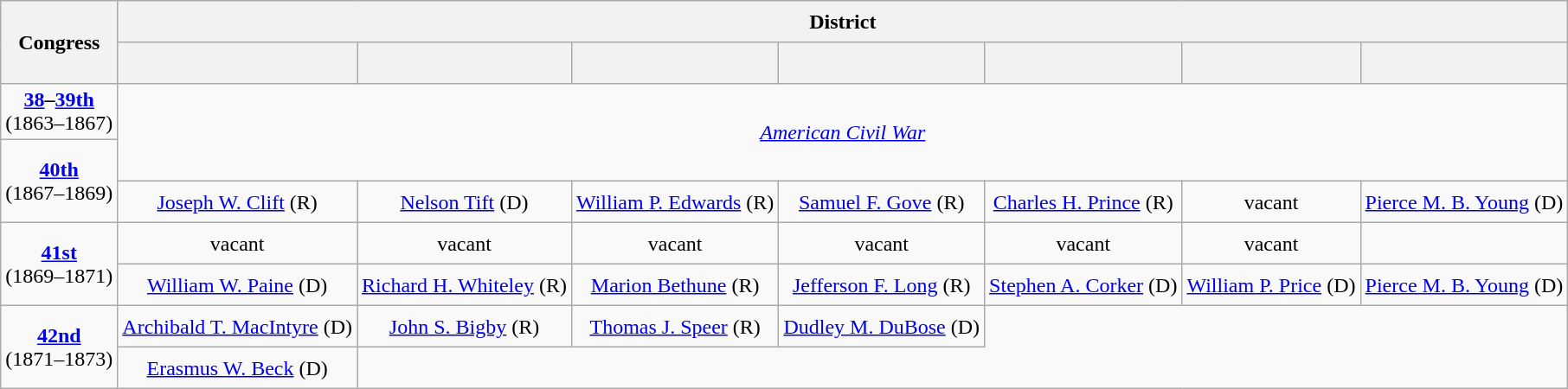<table class=wikitable style="text-align:center">
<tr style="height:2em">
<th rowspan=2>Congress</th>
<th colspan=7>District</th>
</tr>
<tr style="height:2em">
<th></th>
<th></th>
<th></th>
<th></th>
<th></th>
<th></th>
<th></th>
</tr>
<tr style="height:2em">
<td><strong><a href='#'>38</a>–<a href='#'>39th</a></strong><br>(1863–1867)</td>
<td rowspan=2 colspan=7><em><a href='#'>American Civil War</a></em></td>
</tr>
<tr style="height:2em">
<td rowspan=2><strong><a href='#'>40th</a></strong><br>(1867–1869)</td>
</tr>
<tr style="height:2em">
<td><a href='#'>Joseph W. Clift</a> (R)</td>
<td><a href='#'>Nelson Tift</a> (D)</td>
<td><a href='#'>William P. Edwards</a> (R)</td>
<td><a href='#'>Samuel F. Gove</a> (R)</td>
<td><a href='#'>Charles H. Prince</a> (R)</td>
<td>vacant</td>
<td><a href='#'>Pierce M. B. Young</a> (D)</td>
</tr>
<tr style="height:2em">
<td rowspan=2><strong><a href='#'>41st</a></strong><br>(1869–1871)</td>
<td>vacant</td>
<td>vacant</td>
<td>vacant</td>
<td>vacant</td>
<td>vacant</td>
<td>vacant</td>
</tr>
<tr style="height:2em">
<td><a href='#'>William W. Paine</a> (D)</td>
<td><a href='#'>Richard H. Whiteley</a> (R)</td>
<td><a href='#'>Marion Bethune</a> (R)</td>
<td><a href='#'>Jefferson F. Long</a> (R)</td>
<td><a href='#'>Stephen A. Corker</a> (D)</td>
<td><a href='#'>William P. Price</a> (D)</td>
<td><a href='#'>Pierce M. B. Young</a> (D)</td>
</tr>
<tr style="height:2em">
<td rowspan=2><strong><a href='#'>42nd</a></strong><br>(1871–1873)</td>
<td><a href='#'>Archibald T. MacIntyre</a> (D)</td>
<td><a href='#'>John S. Bigby</a> (R)</td>
<td><a href='#'>Thomas J. Speer</a> (R)</td>
<td><a href='#'>Dudley M. DuBose</a> (D)</td>
</tr>
<tr style="height:2em">
<td><a href='#'>Erasmus W. Beck</a> (D)</td>
</tr>
</table>
